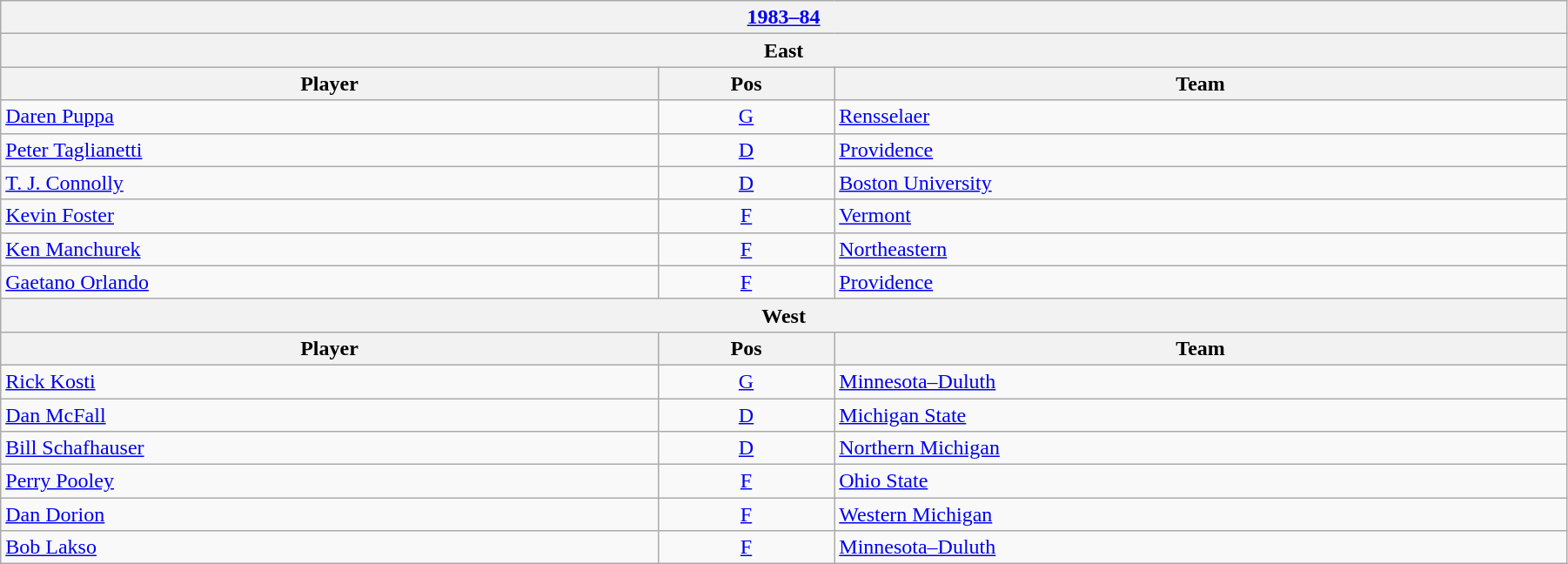<table class="wikitable" width=95%>
<tr>
<th colspan=3><a href='#'>1983–84</a></th>
</tr>
<tr>
<th colspan=3><strong>East</strong></th>
</tr>
<tr>
<th>Player</th>
<th>Pos</th>
<th>Team</th>
</tr>
<tr>
<td><a href='#'>Daren Puppa</a></td>
<td style="text-align:center;"><a href='#'>G</a></td>
<td><a href='#'>Rensselaer</a></td>
</tr>
<tr>
<td><a href='#'>Peter Taglianetti</a></td>
<td style="text-align:center;"><a href='#'>D</a></td>
<td><a href='#'>Providence</a></td>
</tr>
<tr>
<td><a href='#'>T. J. Connolly</a></td>
<td style="text-align:center;"><a href='#'>D</a></td>
<td><a href='#'>Boston University</a></td>
</tr>
<tr>
<td><a href='#'>Kevin Foster</a></td>
<td style="text-align:center;"><a href='#'>F</a></td>
<td><a href='#'>Vermont</a></td>
</tr>
<tr>
<td><a href='#'>Ken Manchurek</a></td>
<td style="text-align:center;"><a href='#'>F</a></td>
<td><a href='#'>Northeastern</a></td>
</tr>
<tr>
<td><a href='#'>Gaetano Orlando</a></td>
<td style="text-align:center;"><a href='#'>F</a></td>
<td><a href='#'>Providence</a></td>
</tr>
<tr>
<th colspan=3><strong>West</strong></th>
</tr>
<tr>
<th>Player</th>
<th>Pos</th>
<th>Team</th>
</tr>
<tr>
<td><a href='#'>Rick Kosti</a></td>
<td style="text-align:center;"><a href='#'>G</a></td>
<td><a href='#'>Minnesota–Duluth</a></td>
</tr>
<tr>
<td><a href='#'>Dan McFall</a></td>
<td style="text-align:center;"><a href='#'>D</a></td>
<td><a href='#'>Michigan State</a></td>
</tr>
<tr>
<td><a href='#'>Bill Schafhauser</a></td>
<td style="text-align:center;"><a href='#'>D</a></td>
<td><a href='#'>Northern Michigan</a></td>
</tr>
<tr>
<td><a href='#'>Perry Pooley</a></td>
<td style="text-align:center;"><a href='#'>F</a></td>
<td><a href='#'>Ohio State</a></td>
</tr>
<tr>
<td><a href='#'>Dan Dorion</a></td>
<td style="text-align:center;"><a href='#'>F</a></td>
<td><a href='#'>Western Michigan</a></td>
</tr>
<tr>
<td><a href='#'>Bob Lakso</a></td>
<td style="text-align:center;"><a href='#'>F</a></td>
<td><a href='#'>Minnesota–Duluth</a></td>
</tr>
</table>
